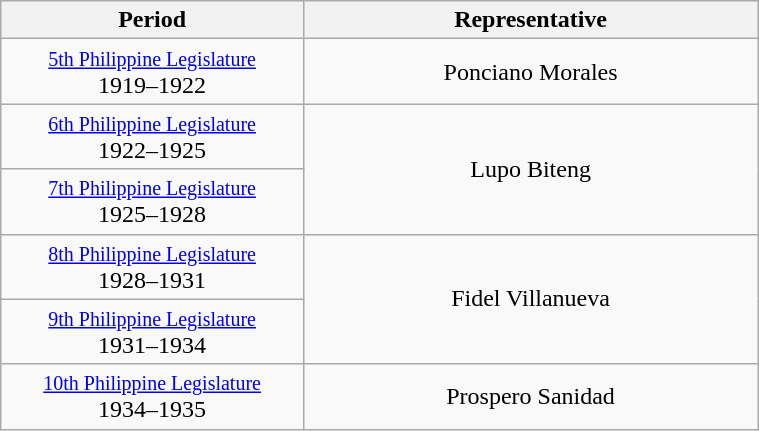<table class="wikitable" style="text-align:center; width:40%;">
<tr>
<th width="40%">Period</th>
<th>Representative</th>
</tr>
<tr>
<td><small><a href='#'>5th Philippine Legislature</a></small><br>1919–1922</td>
<td>Ponciano Morales</td>
</tr>
<tr>
<td><small><a href='#'>6th Philippine Legislature</a></small><br>1922–1925</td>
<td rowspan="2">Lupo Biteng</td>
</tr>
<tr>
<td><small><a href='#'>7th Philippine Legislature</a></small><br>1925–1928</td>
</tr>
<tr>
<td><small><a href='#'>8th Philippine Legislature</a></small><br>1928–1931</td>
<td rowspan="2">Fidel Villanueva</td>
</tr>
<tr>
<td><small><a href='#'>9th Philippine Legislature</a></small><br>1931–1934</td>
</tr>
<tr>
<td><small><a href='#'>10th Philippine Legislature</a></small><br>1934–1935</td>
<td>Prospero Sanidad</td>
</tr>
</table>
